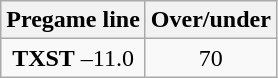<table class="wikitable">
<tr align="center">
<th style=>Pregame line</th>
<th style=>Over/under</th>
</tr>
<tr align="center">
<td><strong>TXST</strong> –11.0</td>
<td>70</td>
</tr>
</table>
